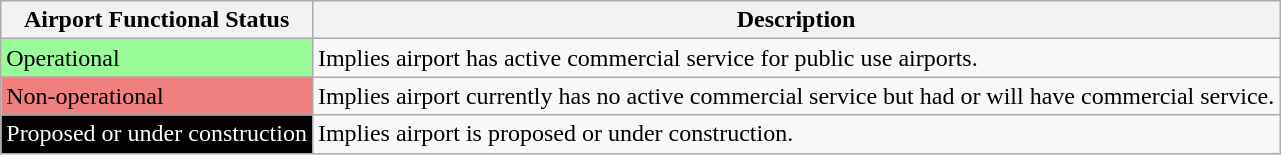<table class="wikitable">
<tr>
<th>Airport Functional Status</th>
<th>Description</th>
</tr>
<tr>
<td style="background:PaleGreen; color:black;">Operational</td>
<td>Implies airport has active commercial service for public use airports.</td>
</tr>
<tr>
<td style="background:LightCoral; color:black;">Non-operational</td>
<td>Implies airport currently has no active commercial service but had or will have commercial service.</td>
</tr>
<tr>
<td style="background:black; color:white;">Proposed or under construction</td>
<td>Implies airport is proposed or under construction.</td>
</tr>
</table>
